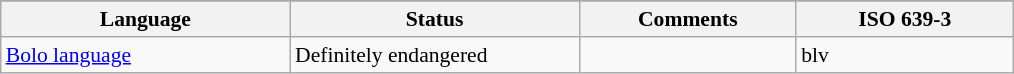<table class="wikitable" style="margin:auto; font-size:90%;">
<tr>
</tr>
<tr>
<th style="width:20%;">Language</th>
<th style="width:20%;">Status</th>
<th style="width:15%;">Comments</th>
<th style="width:15%;">ISO 639-3</th>
</tr>
<tr>
<td><a href='#'>Bolo language</a></td>
<td>Definitely endangered</td>
<td> </td>
<td>blv</td>
</tr>
</table>
